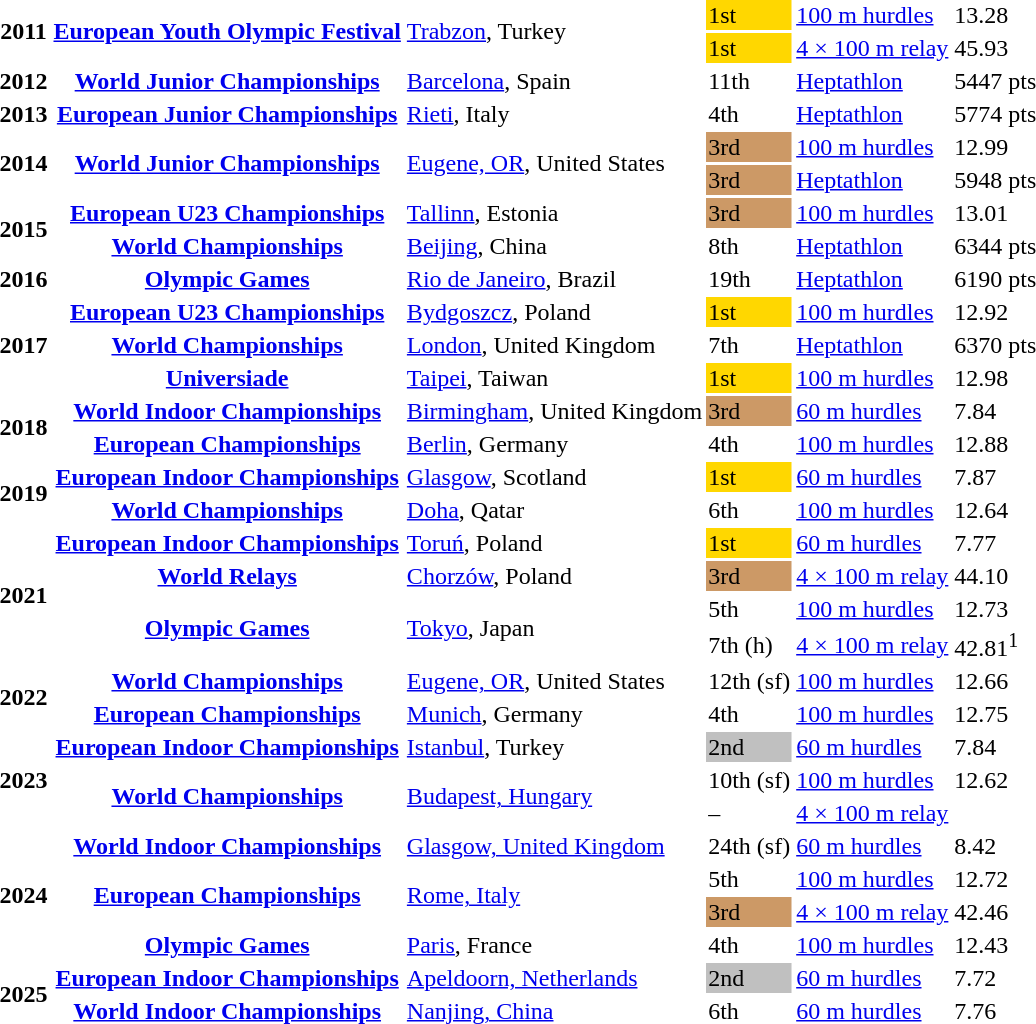<table>
<tr>
<th scope="rowgroup" rowspan=2>2011</th>
<th scope="rowgroup" rowspan=2><a href='#'>European Youth Olympic Festival</a></th>
<td rowspan=2><a href='#'>Trabzon</a>, Turkey</td>
<td bgcolor=gold>1st</td>
<td><a href='#'>100 m hurdles</a></td>
<td>13.28</td>
</tr>
<tr>
<td bgcolor=gold>1st</td>
<td><a href='#'>4 × 100 m relay</a></td>
<td>45.93</td>
</tr>
<tr>
<th scope="row">2012</th>
<th scope="row"><a href='#'>World Junior Championships</a></th>
<td><a href='#'>Barcelona</a>, Spain</td>
<td>11th</td>
<td><a href='#'>Heptathlon</a></td>
<td>5447 pts</td>
</tr>
<tr>
<th scope="row">2013</th>
<th scope="row"><a href='#'>European Junior Championships</a></th>
<td><a href='#'>Rieti</a>, Italy</td>
<td>4th</td>
<td><a href='#'>Heptathlon</a></td>
<td>5774 pts</td>
</tr>
<tr>
<th scope="rowgroup" rowspan=2>2014</th>
<th scope="rowgroup" rowspan=2><a href='#'>World Junior Championships</a></th>
<td rowspan=2><a href='#'>Eugene, OR</a>, United States</td>
<td bgcolor=cc9966>3rd</td>
<td><a href='#'>100 m hurdles</a></td>
<td>12.99</td>
</tr>
<tr>
<td bgcolor=cc9966>3rd</td>
<td><a href='#'>Heptathlon</a></td>
<td>5948 pts</td>
</tr>
<tr>
<th scope="rowgroup" rowspan=2>2015</th>
<th scope="row"><a href='#'>European U23 Championships</a></th>
<td><a href='#'>Tallinn</a>, Estonia</td>
<td bgcolor=cc9966>3rd</td>
<td><a href='#'>100 m hurdles</a></td>
<td>13.01</td>
</tr>
<tr>
<th scope="row"><a href='#'>World Championships</a></th>
<td><a href='#'>Beijing</a>, China</td>
<td>8th</td>
<td><a href='#'>Heptathlon</a></td>
<td>6344 pts</td>
</tr>
<tr>
<th scope="row">2016</th>
<th scope="row"><a href='#'>Olympic Games</a></th>
<td><a href='#'>Rio de Janeiro</a>, Brazil</td>
<td>19th</td>
<td><a href='#'>Heptathlon</a></td>
<td>6190 pts</td>
</tr>
<tr>
<th scope="rowgroup" rowspan=3>2017</th>
<th scope="row"><a href='#'>European U23 Championships</a></th>
<td><a href='#'>Bydgoszcz</a>, Poland</td>
<td bgcolor=gold>1st</td>
<td><a href='#'>100 m hurdles</a></td>
<td>12.92</td>
</tr>
<tr>
<th scope="row"><a href='#'>World Championships</a></th>
<td><a href='#'>London</a>, United Kingdom</td>
<td>7th</td>
<td><a href='#'>Heptathlon</a></td>
<td>6370 pts</td>
</tr>
<tr>
<th scope="row"><a href='#'>Universiade</a></th>
<td><a href='#'>Taipei</a>, Taiwan</td>
<td bgcolor=gold>1st</td>
<td><a href='#'>100 m hurdles</a></td>
<td>12.98</td>
</tr>
<tr>
<th scope="rowgroup" rowspan=2>2018</th>
<th scope="row"><a href='#'>World Indoor Championships</a></th>
<td><a href='#'>Birmingham</a>, United Kingdom</td>
<td bgcolor=cc9966>3rd</td>
<td><a href='#'>60 m hurdles</a></td>
<td>7.84</td>
</tr>
<tr>
<th scope="row"><a href='#'>European Championships</a></th>
<td><a href='#'>Berlin</a>, Germany</td>
<td>4th</td>
<td><a href='#'>100 m hurdles</a></td>
<td>12.88</td>
</tr>
<tr>
<th scope="rowgroup" rowspan=2>2019</th>
<th scope="row"><a href='#'>European Indoor Championships</a></th>
<td><a href='#'>Glasgow</a>, Scotland</td>
<td bgcolor=gold>1st</td>
<td><a href='#'>60 m hurdles</a></td>
<td>7.87</td>
</tr>
<tr>
<th scope="row"><a href='#'>World Championships</a></th>
<td><a href='#'>Doha</a>, Qatar</td>
<td>6th</td>
<td><a href='#'>100 m hurdles</a></td>
<td>12.64</td>
</tr>
<tr>
<th scope="rowgroup" rowspan=4>2021</th>
<th scope="row"><a href='#'>European Indoor Championships</a></th>
<td><a href='#'>Toruń</a>, Poland</td>
<td bgcolor=gold>1st</td>
<td><a href='#'>60 m hurdles</a></td>
<td>7.77</td>
</tr>
<tr>
<th scope="row"><a href='#'>World Relays</a></th>
<td><a href='#'>Chorzów</a>, Poland</td>
<td bgcolor=cc9966>3rd</td>
<td><a href='#'>4 × 100 m relay</a></td>
<td>44.10</td>
</tr>
<tr>
<th scope="rowgroup" rowspan=2><a href='#'>Olympic Games</a></th>
<td rowspan=2><a href='#'>Tokyo</a>, Japan</td>
<td>5th</td>
<td><a href='#'>100 m hurdles</a></td>
<td>12.73</td>
</tr>
<tr>
<td>7th (h)</td>
<td><a href='#'>4 × 100 m relay</a></td>
<td>42.81<sup>1</sup></td>
</tr>
<tr>
<th scope="rowgroup" rowspan=2>2022</th>
<th scope="row"><a href='#'>World Championships</a></th>
<td><a href='#'>Eugene, OR</a>, United States</td>
<td>12th (sf)</td>
<td><a href='#'>100 m hurdles</a></td>
<td>12.66</td>
</tr>
<tr>
<th scope="row"><a href='#'>European Championships</a></th>
<td><a href='#'>Munich</a>, Germany</td>
<td>4th</td>
<td><a href='#'>100 m hurdles</a></td>
<td>12.75</td>
</tr>
<tr>
<th scope="rowgroup" rowspan=3>2023</th>
<th scope="row"><a href='#'>European Indoor Championships</a></th>
<td><a href='#'>Istanbul</a>, Turkey</td>
<td bgcolor=silver>2nd</td>
<td><a href='#'>60 m hurdles</a></td>
<td>7.84</td>
</tr>
<tr>
<th scope="rowgroup" rowspan=2><a href='#'>World Championships</a></th>
<td rowspan=2><a href='#'>Budapest, Hungary</a></td>
<td>10th (sf)</td>
<td><a href='#'>100 m hurdles</a></td>
<td>12.62</td>
</tr>
<tr>
<td>–</td>
<td><a href='#'>4 × 100 m relay</a></td>
<td></td>
</tr>
<tr>
<th scope="rowgroup" rowspan=4>2024</th>
<th scope="row"><a href='#'>World Indoor Championships</a></th>
<td><a href='#'>Glasgow, United Kingdom</a></td>
<td>24th (sf)</td>
<td><a href='#'>60 m hurdles</a></td>
<td>8.42</td>
</tr>
<tr>
<th scope="rowgroup" rowspan=2><a href='#'>European Championships</a></th>
<td rowspan=2><a href='#'>Rome, Italy</a></td>
<td>5th</td>
<td><a href='#'>100 m hurdles</a></td>
<td>12.72</td>
</tr>
<tr>
<td bgcolor=cc9966>3rd</td>
<td><a href='#'>4 × 100 m relay</a></td>
<td>42.46</td>
</tr>
<tr>
<th scope="row"><a href='#'>Olympic Games</a></th>
<td><a href='#'>Paris</a>, France</td>
<td>4th</td>
<td><a href='#'>100 m hurdles</a></td>
<td>12.43</td>
</tr>
<tr>
<th scope="rowgroup" rowspan=2>2025</th>
<th scope="row"><a href='#'>European  Indoor Championships</a></th>
<td><a href='#'>Apeldoorn, Netherlands</a></td>
<td bgcolor=silver>2nd</td>
<td><a href='#'>60 m hurdles</a></td>
<td>7.72</td>
</tr>
<tr>
<th scope="row"><a href='#'>World Indoor Championships</a></th>
<td><a href='#'>Nanjing, China</a></td>
<td>6th</td>
<td><a href='#'>60 m hurdles</a></td>
<td>7.76</td>
</tr>
</table>
